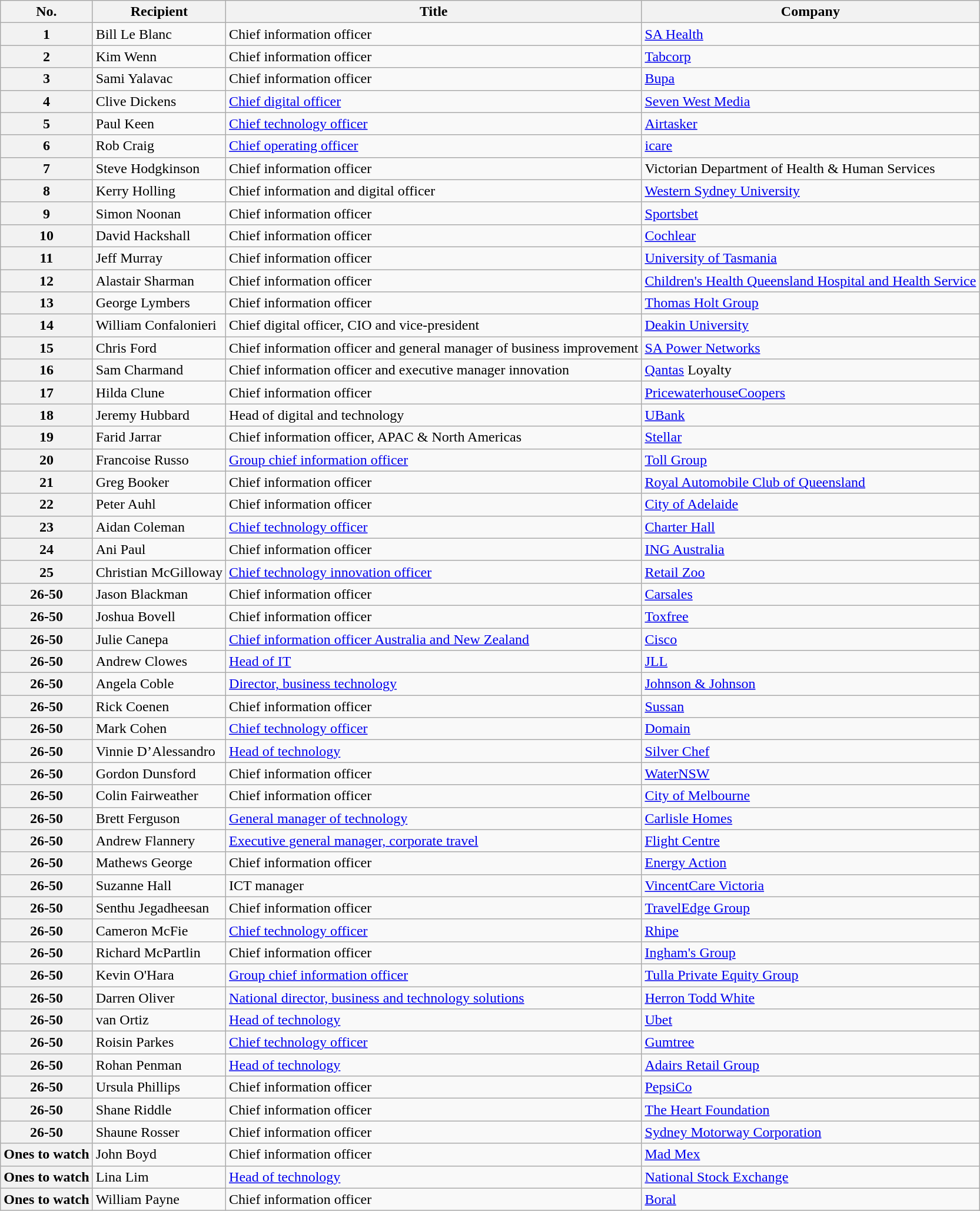<table class="wikitable plainrowheaders">
<tr>
<th scope="col">No.</th>
<th scope="col">Recipient</th>
<th scope="col">Title</th>
<th scope="col">Company</th>
</tr>
<tr>
<th scope="row">1</th>
<td>Bill Le Blanc</td>
<td>Chief information officer</td>
<td><a href='#'>SA Health</a></td>
</tr>
<tr>
<th scope="row">2</th>
<td>Kim Wenn</td>
<td>Chief information officer</td>
<td><a href='#'>Tabcorp</a></td>
</tr>
<tr>
<th scope="row">3</th>
<td>Sami Yalavac</td>
<td>Chief information officer</td>
<td><a href='#'>Bupa</a></td>
</tr>
<tr>
<th scope="row">4</th>
<td>Clive Dickens</td>
<td><a href='#'>Chief digital officer</a></td>
<td><a href='#'>Seven West Media</a></td>
</tr>
<tr>
<th scope="row">5</th>
<td>Paul Keen</td>
<td><a href='#'>Chief technology officer</a></td>
<td><a href='#'>Airtasker</a></td>
</tr>
<tr>
<th scope="row">6</th>
<td>Rob Craig</td>
<td><a href='#'>Chief operating officer</a></td>
<td><a href='#'>icare</a></td>
</tr>
<tr>
<th scope="row">7</th>
<td>Steve Hodgkinson</td>
<td>Chief information officer</td>
<td>Victorian Department of Health & Human Services</td>
</tr>
<tr>
<th scope="row">8</th>
<td>Kerry Holling</td>
<td>Chief information and digital officer</td>
<td><a href='#'>Western Sydney University</a></td>
</tr>
<tr>
<th scope="row">9</th>
<td>Simon Noonan</td>
<td>Chief information officer</td>
<td><a href='#'>Sportsbet</a></td>
</tr>
<tr>
<th scope="row">10</th>
<td>David Hackshall</td>
<td>Chief information officer</td>
<td><a href='#'>Cochlear</a></td>
</tr>
<tr>
<th scope="row">11</th>
<td>Jeff Murray</td>
<td>Chief information officer</td>
<td><a href='#'>University of Tasmania</a></td>
</tr>
<tr>
<th scope="row">12</th>
<td>Alastair Sharman</td>
<td>Chief information officer</td>
<td><a href='#'>Children's Health Queensland Hospital and Health Service</a></td>
</tr>
<tr>
<th scope="row">13</th>
<td>George Lymbers</td>
<td>Chief information officer</td>
<td><a href='#'>Thomas Holt Group</a></td>
</tr>
<tr>
<th scope="row">14</th>
<td>William Confalonieri</td>
<td>Chief digital officer, CIO and vice-president</td>
<td><a href='#'>Deakin University</a></td>
</tr>
<tr>
<th scope="row">15</th>
<td>Chris Ford</td>
<td>Chief information officer and general manager of business improvement</td>
<td><a href='#'>SA Power Networks</a></td>
</tr>
<tr>
<th scope="row">16</th>
<td>Sam Charmand</td>
<td>Chief information officer and executive manager innovation</td>
<td><a href='#'>Qantas</a> Loyalty</td>
</tr>
<tr>
<th scope="row">17</th>
<td>Hilda Clune</td>
<td>Chief information officer</td>
<td><a href='#'>PricewaterhouseCoopers</a></td>
</tr>
<tr>
<th scope="row">18</th>
<td>Jeremy Hubbard</td>
<td>Head of digital and technology</td>
<td><a href='#'>UBank</a></td>
</tr>
<tr>
<th scope="row">19</th>
<td>Farid Jarrar</td>
<td>Chief information officer, APAC & North Americas</td>
<td><a href='#'>Stellar</a></td>
</tr>
<tr>
<th scope="row">20</th>
<td>Francoise Russo</td>
<td><a href='#'>Group chief information officer</a></td>
<td><a href='#'>Toll Group</a></td>
</tr>
<tr>
<th scope="row">21</th>
<td>Greg Booker</td>
<td>Chief information officer</td>
<td><a href='#'>Royal Automobile Club of Queensland</a></td>
</tr>
<tr>
<th scope="row">22</th>
<td>Peter Auhl</td>
<td>Chief information officer</td>
<td><a href='#'>City of Adelaide</a></td>
</tr>
<tr>
<th scope="row">23</th>
<td>Aidan Coleman</td>
<td><a href='#'>Chief technology officer</a></td>
<td><a href='#'>Charter Hall</a></td>
</tr>
<tr>
<th scope="row">24</th>
<td>Ani Paul</td>
<td>Chief information officer</td>
<td><a href='#'>ING Australia</a></td>
</tr>
<tr>
<th scope="row">25</th>
<td>Christian McGilloway</td>
<td><a href='#'>Chief technology innovation officer</a></td>
<td><a href='#'>Retail Zoo</a></td>
</tr>
<tr>
<th scope="row">26-50</th>
<td>Jason Blackman</td>
<td>Chief information officer</td>
<td><a href='#'>Carsales</a></td>
</tr>
<tr>
<th scope="row">26-50</th>
<td>Joshua Bovell</td>
<td>Chief information officer</td>
<td><a href='#'>Toxfree</a></td>
</tr>
<tr>
<th scope="row">26-50</th>
<td>Julie Canepa</td>
<td><a href='#'>Chief information officer Australia and New Zealand</a></td>
<td><a href='#'>Cisco</a></td>
</tr>
<tr>
<th scope="row">26-50</th>
<td>Andrew Clowes</td>
<td><a href='#'>Head of IT</a></td>
<td><a href='#'>JLL</a></td>
</tr>
<tr>
<th scope="row">26-50</th>
<td>Angela Coble</td>
<td><a href='#'>Director, business technology</a></td>
<td><a href='#'>Johnson & Johnson</a></td>
</tr>
<tr>
<th scope="row">26-50</th>
<td>Rick Coenen</td>
<td>Chief information officer</td>
<td><a href='#'>Sussan</a></td>
</tr>
<tr>
<th scope="row">26-50</th>
<td>Mark Cohen</td>
<td><a href='#'>Chief technology officer</a></td>
<td><a href='#'>Domain</a></td>
</tr>
<tr>
<th scope="row">26-50</th>
<td>Vinnie D’Alessandro</td>
<td><a href='#'>Head of technology</a></td>
<td><a href='#'>Silver Chef</a></td>
</tr>
<tr>
<th scope="row">26-50</th>
<td>Gordon Dunsford</td>
<td>Chief information officer</td>
<td><a href='#'>WaterNSW</a></td>
</tr>
<tr>
<th scope="row">26-50</th>
<td>Colin Fairweather</td>
<td>Chief information officer</td>
<td><a href='#'>City of Melbourne</a></td>
</tr>
<tr>
<th scope="row">26-50</th>
<td>Brett Ferguson</td>
<td><a href='#'>General manager of technology</a></td>
<td><a href='#'>Carlisle Homes</a></td>
</tr>
<tr>
<th scope="row">26-50</th>
<td>Andrew Flannery</td>
<td><a href='#'>Executive general manager, corporate travel</a></td>
<td><a href='#'>Flight Centre</a></td>
</tr>
<tr>
<th scope="row">26-50</th>
<td>Mathews George</td>
<td>Chief information officer</td>
<td><a href='#'>Energy Action</a></td>
</tr>
<tr>
<th scope="row">26-50</th>
<td>Suzanne Hall</td>
<td>ICT manager</td>
<td><a href='#'>VincentCare Victoria</a></td>
</tr>
<tr>
<th scope="row">26-50</th>
<td>Senthu Jegadheesan</td>
<td>Chief information officer</td>
<td><a href='#'>TravelEdge Group</a></td>
</tr>
<tr>
<th scope="row">26-50</th>
<td>Cameron McFie</td>
<td><a href='#'>Chief technology officer</a></td>
<td><a href='#'>Rhipe</a></td>
</tr>
<tr>
<th scope="row">26-50</th>
<td>Richard McPartlin</td>
<td>Chief information officer</td>
<td><a href='#'>Ingham's Group</a></td>
</tr>
<tr>
<th scope="row">26-50</th>
<td>Kevin O'Hara</td>
<td><a href='#'>Group chief information officer</a></td>
<td><a href='#'>Tulla Private Equity Group</a></td>
</tr>
<tr>
<th scope="row">26-50</th>
<td>Darren Oliver</td>
<td><a href='#'>National director, business and technology solutions</a></td>
<td><a href='#'>Herron Todd White</a></td>
</tr>
<tr>
<th scope="row">26-50</th>
<td>van Ortiz</td>
<td><a href='#'>Head of technology</a></td>
<td><a href='#'>Ubet</a></td>
</tr>
<tr>
<th scope="row">26-50</th>
<td>Roisin Parkes</td>
<td><a href='#'>Chief technology officer</a></td>
<td><a href='#'>Gumtree</a></td>
</tr>
<tr>
<th scope="row">26-50</th>
<td>Rohan Penman</td>
<td><a href='#'>Head of technology</a></td>
<td><a href='#'>Adairs Retail Group</a></td>
</tr>
<tr>
<th scope="row">26-50</th>
<td>Ursula Phillips</td>
<td>Chief information officer</td>
<td><a href='#'>PepsiCo</a></td>
</tr>
<tr>
<th scope="row">26-50</th>
<td>Shane Riddle</td>
<td>Chief information officer</td>
<td><a href='#'>The Heart Foundation</a></td>
</tr>
<tr>
<th scope="row">26-50</th>
<td>Shaune Rosser</td>
<td>Chief information officer</td>
<td><a href='#'>Sydney Motorway Corporation</a></td>
</tr>
<tr>
<th scope="row">Ones to watch</th>
<td>John Boyd</td>
<td>Chief information officer</td>
<td><a href='#'>Mad Mex</a></td>
</tr>
<tr>
<th scope="row">Ones to watch</th>
<td>Lina Lim</td>
<td><a href='#'>Head of technology</a></td>
<td><a href='#'>National Stock Exchange</a></td>
</tr>
<tr>
<th scope="row">Ones to watch</th>
<td>William Payne</td>
<td>Chief information officer</td>
<td><a href='#'>Boral</a></td>
</tr>
</table>
